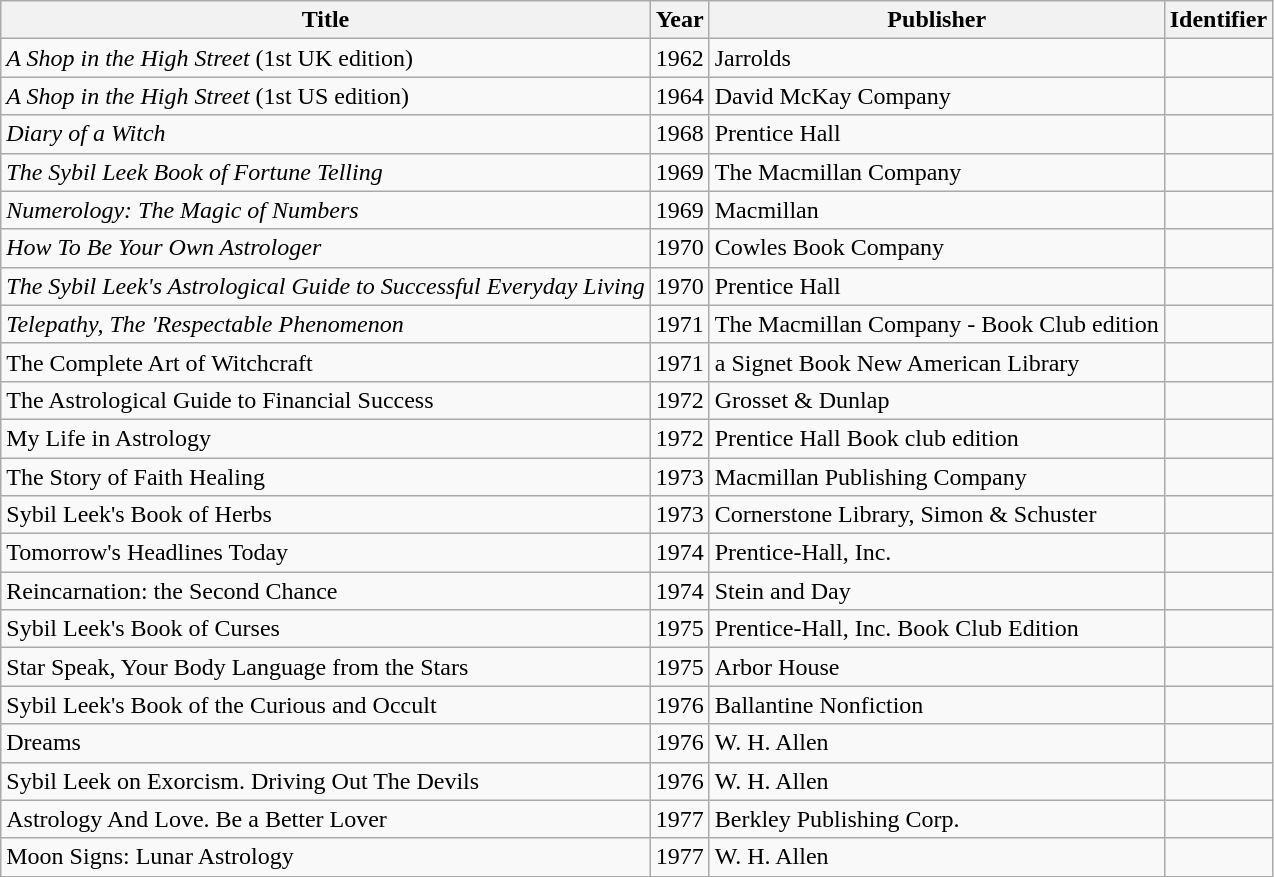<table class="wikitable plainrowheaders sortable">
<tr>
<th scope="col">Title</th>
<th scope="col">Year</th>
<th scope="col">Publisher</th>
<th scope="col" class="unsortable">Identifier</th>
</tr>
<tr>
<td><em>A Shop in the High Street</em> (1st UK edition)</td>
<td>1962</td>
<td>Jarrolds</td>
</tr>
<tr>
<td><em>A Shop in the High Street</em> (1st US edition)</td>
<td>1964</td>
<td>David McKay Company</td>
<td></td>
</tr>
<tr>
<td><em>Diary of a Witch</em></td>
<td>1968</td>
<td>Prentice Hall</td>
<td></td>
</tr>
<tr>
<td><em>The Sybil Leek Book of Fortune Telling</em></td>
<td>1969</td>
<td>The Macmillan Company</td>
<td></td>
</tr>
<tr>
<td><em>Numerology: The Magic of Numbers</em></td>
<td>1969</td>
<td>Macmillan</td>
<td></td>
</tr>
<tr>
<td><em>How To Be Your Own Astrologer</em></td>
<td>1970</td>
<td>Cowles Book Company</td>
<td></td>
</tr>
<tr>
<td><em>The Sybil Leek's Astrological Guide to Successful Everyday Living</em></td>
<td>1970</td>
<td>Prentice Hall</td>
<td></td>
</tr>
<tr>
<td><em>Telepathy, The 'Respectable Phenomenon<strong></td>
<td>1971</td>
<td>The Macmillan Company - Book Club edition</td>
<td></td>
</tr>
<tr>
<td></em>The Complete Art of Witchcraft<em></td>
<td>1971</td>
<td>a Signet Book New American Library</td>
<td></td>
</tr>
<tr>
<td></em>The Astrological Guide to Financial Success<em></td>
<td>1972</td>
<td>Grosset & Dunlap</td>
<td></td>
</tr>
<tr>
<td></em>My Life in Astrology<em></td>
<td>1972</td>
<td>Prentice Hall Book club edition</td>
<td></td>
</tr>
<tr>
<td></em>The Story of Faith Healing<em></td>
<td>1973</td>
<td>Macmillan Publishing Company</td>
<td></td>
</tr>
<tr>
<td></em>Sybil Leek's Book of Herbs<em></td>
<td>1973</td>
<td>Cornerstone Library, Simon & Schuster</td>
<td></td>
</tr>
<tr>
<td></em>Tomorrow's Headlines Today<em></td>
<td>1974</td>
<td>Prentice-Hall, Inc.</td>
</tr>
<tr>
<td></em>Reincarnation: the Second Chance<em></td>
<td>1974</td>
<td>Stein and Day</td>
<td></td>
</tr>
<tr>
<td></em>Sybil Leek's Book of Curses<em></td>
<td>1975</td>
<td>Prentice-Hall, Inc. Book Club Edition</td>
</tr>
<tr>
<td></em>Star Speak, Your Body Language from the Stars<em></td>
<td>1975</td>
<td>Arbor House</td>
<td></td>
</tr>
<tr>
<td></em>Sybil Leek's Book of the Curious and Occult<em></td>
<td>1976</td>
<td>Ballantine Nonfiction</td>
<td></td>
</tr>
<tr>
<td></em>Dreams<em></td>
<td>1976</td>
<td>W. H. Allen</td>
<td></td>
</tr>
<tr>
<td></em>Sybil Leek on Exorcism. Driving Out The Devils<em></td>
<td>1976</td>
<td>W. H. Allen</td>
<td></td>
</tr>
<tr>
<td></em>Astrology And Love. Be a Better Lover<em></td>
<td>1977</td>
<td>Berkley Publishing Corp.</td>
<td></td>
</tr>
<tr>
<td></em>Moon Signs: Lunar Astrology<em></td>
<td>1977</td>
<td>W. H. Allen</td>
<td></td>
</tr>
</table>
